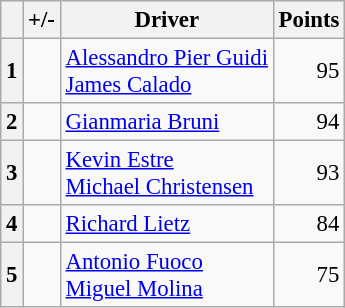<table class="wikitable" style="font-size:95%;">
<tr>
<th scope="col"></th>
<th scope="col">+/-</th>
<th scope="col">Driver</th>
<th scope="col">Points</th>
</tr>
<tr>
<th align="center">1</th>
<td align="left"></td>
<td> <a href='#'>Alessandro Pier Guidi</a><br> <a href='#'>James Calado</a></td>
<td align="right">95</td>
</tr>
<tr>
<th align="center">2</th>
<td align="left"></td>
<td> <a href='#'>Gianmaria Bruni</a></td>
<td align="right">94</td>
</tr>
<tr>
<th align="center">3</th>
<td align="left"></td>
<td> <a href='#'>Kevin Estre</a><br> <a href='#'>Michael Christensen</a></td>
<td align="right">93</td>
</tr>
<tr>
<th align="center">4</th>
<td align="left"></td>
<td> <a href='#'>Richard Lietz</a></td>
<td align="right">84</td>
</tr>
<tr>
<th align="center">5</th>
<td align="left"></td>
<td> <a href='#'>Antonio Fuoco</a><br> <a href='#'>Miguel Molina</a></td>
<td align="right">75</td>
</tr>
</table>
